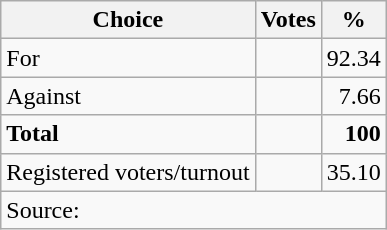<table class=wikitable style=text-align:right>
<tr>
<th>Choice</th>
<th>Votes</th>
<th>%</th>
</tr>
<tr>
<td align=left>For</td>
<td></td>
<td>92.34</td>
</tr>
<tr>
<td align=left>Against</td>
<td></td>
<td>7.66</td>
</tr>
<tr>
<td align=left><strong>Total</strong></td>
<td></td>
<td><strong>100</strong></td>
</tr>
<tr>
<td align=left>Registered voters/turnout</td>
<td></td>
<td>35.10</td>
</tr>
<tr>
<td align=left colspan=3>Source: </td>
</tr>
</table>
